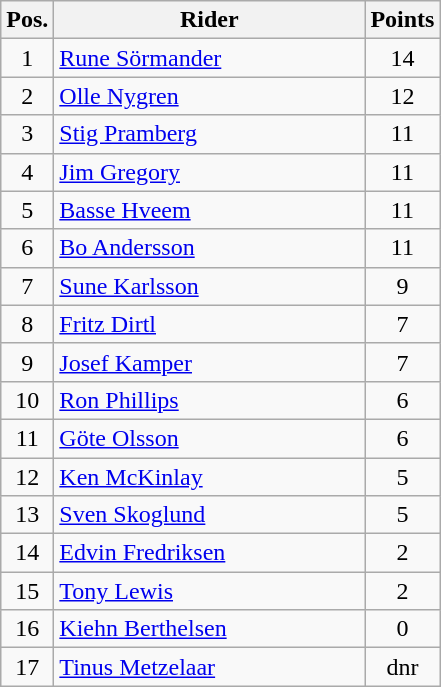<table class=wikitable>
<tr>
<th width=25px>Pos.</th>
<th width=200px>Rider</th>
<th width=40px>Points</th>
</tr>
<tr align=center >
<td>1</td>
<td align=left> <a href='#'>Rune Sörmander</a></td>
<td>14</td>
</tr>
<tr align=center >
<td>2</td>
<td align=left> <a href='#'>Olle Nygren</a></td>
<td>12</td>
</tr>
<tr align=center >
<td>3</td>
<td align=left> <a href='#'>Stig Pramberg</a></td>
<td>11</td>
</tr>
<tr align=center >
<td>4</td>
<td align=left> <a href='#'>Jim Gregory</a></td>
<td>11</td>
</tr>
<tr align=center >
<td>5</td>
<td align=left> <a href='#'>Basse Hveem</a></td>
<td>11</td>
</tr>
<tr align=center >
<td>6</td>
<td align=left> <a href='#'>Bo Andersson</a></td>
<td>11</td>
</tr>
<tr align=center >
<td>7</td>
<td align=left> <a href='#'>Sune Karlsson</a></td>
<td>9</td>
</tr>
<tr align=center >
<td>8</td>
<td align=left> <a href='#'>Fritz Dirtl</a></td>
<td>7</td>
</tr>
<tr align=center>
<td>9</td>
<td align=left> <a href='#'>Josef Kamper</a></td>
<td>7</td>
</tr>
<tr align=center>
<td>10</td>
<td align=left> <a href='#'>Ron Phillips</a></td>
<td>6</td>
</tr>
<tr align=center>
<td>11</td>
<td align=left> <a href='#'>Göte Olsson</a></td>
<td>6</td>
</tr>
<tr align=center>
<td>12</td>
<td align=left> <a href='#'>Ken McKinlay</a></td>
<td>5</td>
</tr>
<tr align=center>
<td>13</td>
<td align=left> <a href='#'>Sven Skoglund</a></td>
<td>5</td>
</tr>
<tr align=center>
<td>14</td>
<td align=left> <a href='#'>Edvin Fredriksen</a></td>
<td>2</td>
</tr>
<tr align=center>
<td>15</td>
<td align=left> <a href='#'>Tony Lewis</a></td>
<td>2</td>
</tr>
<tr align=center>
<td>16</td>
<td align=left> <a href='#'>Kiehn Berthelsen</a></td>
<td>0</td>
</tr>
<tr align=center>
<td>17</td>
<td align=left> <a href='#'>Tinus Metzelaar</a></td>
<td>dnr</td>
</tr>
</table>
